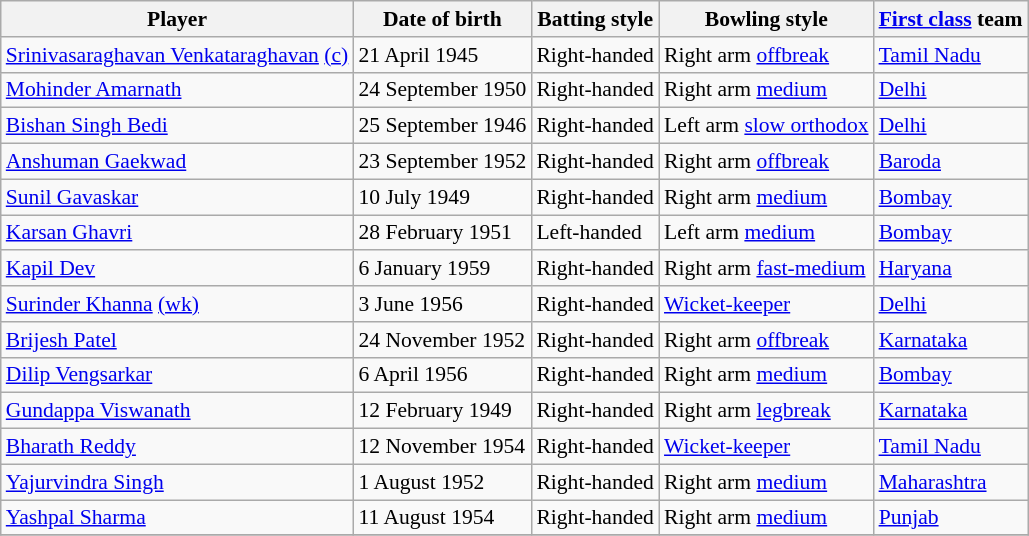<table class=wikitable style=font-size:90%;text-align:left>
<tr>
<th>Player</th>
<th>Date of birth</th>
<th>Batting style</th>
<th>Bowling style</th>
<th><a href='#'>First class</a> team</th>
</tr>
<tr>
<td><a href='#'>Srinivasaraghavan Venkataraghavan</a> <a href='#'>(c)</a></td>
<td>21 April 1945</td>
<td>Right-handed</td>
<td>Right arm <a href='#'>offbreak</a></td>
<td><a href='#'>Tamil Nadu</a></td>
</tr>
<tr>
<td><a href='#'>Mohinder Amarnath</a></td>
<td>24 September 1950</td>
<td>Right-handed</td>
<td>Right arm <a href='#'>medium</a></td>
<td><a href='#'>Delhi</a></td>
</tr>
<tr>
<td><a href='#'>Bishan Singh Bedi</a></td>
<td>25 September 1946</td>
<td>Right-handed</td>
<td>Left arm <a href='#'>slow orthodox</a></td>
<td><a href='#'>Delhi</a></td>
</tr>
<tr>
<td><a href='#'>Anshuman Gaekwad</a></td>
<td>23 September 1952</td>
<td>Right-handed</td>
<td>Right arm <a href='#'>offbreak</a></td>
<td><a href='#'>Baroda</a></td>
</tr>
<tr>
<td><a href='#'>Sunil Gavaskar</a></td>
<td>10 July 1949</td>
<td>Right-handed</td>
<td>Right arm <a href='#'>medium</a></td>
<td><a href='#'>Bombay</a></td>
</tr>
<tr>
<td><a href='#'>Karsan Ghavri</a></td>
<td>28 February 1951</td>
<td>Left-handed</td>
<td>Left arm <a href='#'>medium</a></td>
<td><a href='#'>Bombay</a></td>
</tr>
<tr>
<td><a href='#'>Kapil Dev</a></td>
<td>6 January 1959</td>
<td>Right-handed</td>
<td>Right arm <a href='#'>fast-medium</a></td>
<td><a href='#'>Haryana</a></td>
</tr>
<tr>
<td><a href='#'>Surinder Khanna</a> <a href='#'>(wk)</a></td>
<td>3 June 1956</td>
<td>Right-handed</td>
<td><a href='#'>Wicket-keeper</a></td>
<td><a href='#'>Delhi</a></td>
</tr>
<tr>
<td><a href='#'>Brijesh Patel</a></td>
<td>24 November 1952</td>
<td>Right-handed</td>
<td>Right arm <a href='#'>offbreak</a></td>
<td><a href='#'>Karnataka</a></td>
</tr>
<tr>
<td><a href='#'>Dilip Vengsarkar</a></td>
<td>6 April 1956</td>
<td>Right-handed</td>
<td>Right arm <a href='#'>medium</a></td>
<td><a href='#'>Bombay</a></td>
</tr>
<tr>
<td><a href='#'>Gundappa Viswanath</a></td>
<td>12 February 1949</td>
<td>Right-handed</td>
<td>Right arm <a href='#'>legbreak</a></td>
<td><a href='#'>Karnataka</a></td>
</tr>
<tr>
<td><a href='#'>Bharath Reddy</a></td>
<td>12 November 1954</td>
<td>Right-handed</td>
<td><a href='#'>Wicket-keeper</a></td>
<td><a href='#'>Tamil Nadu</a></td>
</tr>
<tr>
<td><a href='#'>Yajurvindra Singh</a></td>
<td>1 August 1952</td>
<td>Right-handed</td>
<td>Right arm <a href='#'>medium</a></td>
<td><a href='#'>Maharashtra</a></td>
</tr>
<tr>
<td><a href='#'>Yashpal Sharma</a></td>
<td>11 August 1954</td>
<td>Right-handed</td>
<td>Right arm <a href='#'>medium</a></td>
<td><a href='#'>Punjab</a></td>
</tr>
<tr>
</tr>
</table>
